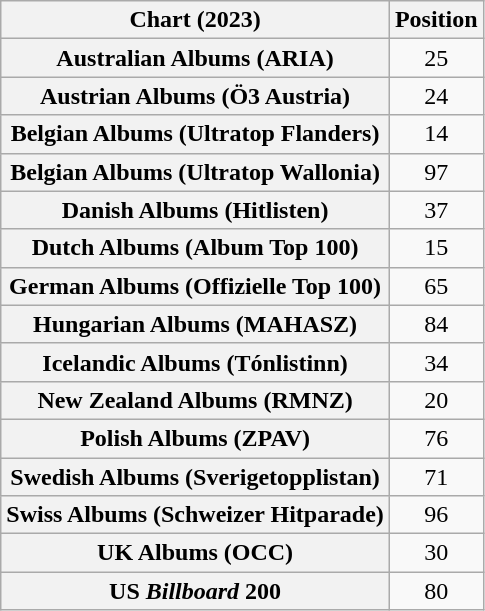<table class="wikitable sortable plainrowheaders" style="text-align:center">
<tr>
<th scope="col">Chart (2023)</th>
<th scope="col">Position</th>
</tr>
<tr>
<th scope="row">Australian Albums (ARIA)</th>
<td>25</td>
</tr>
<tr>
<th scope="row">Austrian Albums (Ö3 Austria)</th>
<td>24</td>
</tr>
<tr>
<th scope="row">Belgian Albums (Ultratop Flanders)</th>
<td>14</td>
</tr>
<tr>
<th scope="row">Belgian Albums (Ultratop Wallonia)</th>
<td>97</td>
</tr>
<tr>
<th scope="row">Danish Albums (Hitlisten)</th>
<td>37</td>
</tr>
<tr>
<th scope="row">Dutch Albums (Album Top 100)</th>
<td>15</td>
</tr>
<tr>
<th scope="row">German Albums (Offizielle Top 100)</th>
<td>65</td>
</tr>
<tr>
<th scope="row">Hungarian Albums (MAHASZ)</th>
<td>84</td>
</tr>
<tr>
<th scope="row">Icelandic Albums (Tónlistinn)</th>
<td>34</td>
</tr>
<tr>
<th scope="row">New Zealand Albums (RMNZ)</th>
<td>20</td>
</tr>
<tr>
<th scope="row">Polish Albums (ZPAV)</th>
<td>76</td>
</tr>
<tr>
<th scope="row">Swedish Albums (Sverigetopplistan)</th>
<td>71</td>
</tr>
<tr>
<th scope="row">Swiss Albums (Schweizer Hitparade)</th>
<td>96</td>
</tr>
<tr>
<th scope="row">UK Albums (OCC)</th>
<td>30</td>
</tr>
<tr>
<th scope="row">US <em>Billboard</em> 200</th>
<td>80</td>
</tr>
</table>
